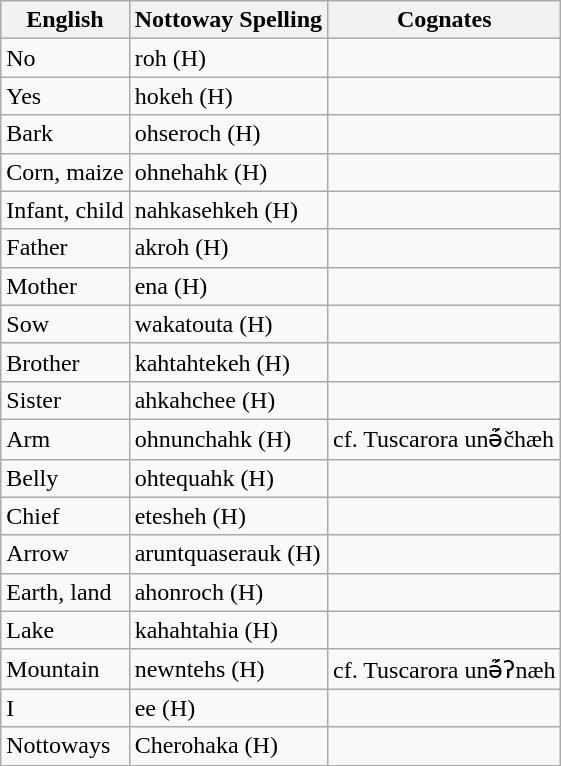<table class="wikitable">
<tr>
<th>English</th>
<th>Nottoway Spelling</th>
<th>Cognates</th>
</tr>
<tr>
<td>No</td>
<td>roh (H)</td>
<td></td>
</tr>
<tr>
<td>Yes</td>
<td>hokeh (H)</td>
<td></td>
</tr>
<tr>
<td>Bark</td>
<td>ohseroch (H)</td>
<td></td>
</tr>
<tr>
<td>Corn, maize</td>
<td>ohnehahk (H)</td>
<td></td>
</tr>
<tr>
<td>Infant, child</td>
<td>nahkasehkeh (H)</td>
<td></td>
</tr>
<tr>
<td>Father</td>
<td>akroh (H)</td>
<td></td>
</tr>
<tr>
<td>Mother</td>
<td>ena (H)</td>
<td></td>
</tr>
<tr>
<td>Sow</td>
<td>wakatouta (H)</td>
<td></td>
</tr>
<tr>
<td>Brother</td>
<td>kahtahtekeh (H)</td>
<td></td>
</tr>
<tr>
<td>Sister</td>
<td>ahkahchee (H)</td>
<td></td>
</tr>
<tr>
<td>Arm</td>
<td>ohnunchahk (H)</td>
<td>cf. Tuscarora unə̃́čhæh</td>
</tr>
<tr>
<td>Belly</td>
<td>ohtequahk (H)</td>
<td></td>
</tr>
<tr>
<td>Chief</td>
<td>etesheh (H)</td>
<td></td>
</tr>
<tr>
<td>Arrow</td>
<td>aruntquaserauk (H)</td>
<td></td>
</tr>
<tr>
<td>Earth, land</td>
<td>ahonroch (H)</td>
<td></td>
</tr>
<tr>
<td>Lake</td>
<td>kahahtahia (H)</td>
</tr>
<tr>
<td>Mountain</td>
<td>newntehs (H)</td>
<td>cf. Tuscarora unə̃́ʔnæh</td>
</tr>
<tr>
<td>I</td>
<td>ee (H)</td>
<td></td>
</tr>
<tr>
<td>Nottoways</td>
<td>Cherohaka (H)</td>
<td></td>
</tr>
</table>
